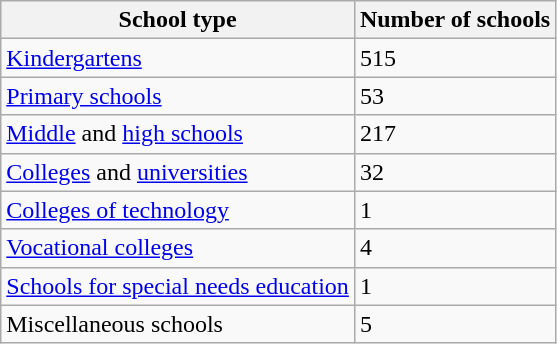<table class="wikitable">
<tr>
<th>School type</th>
<th>Number of schools</th>
</tr>
<tr>
<td><a href='#'>Kindergartens</a></td>
<td>515</td>
</tr>
<tr>
<td><a href='#'>Primary schools</a></td>
<td>53</td>
</tr>
<tr>
<td><a href='#'>Middle</a> and <a href='#'>high schools</a></td>
<td>217</td>
</tr>
<tr>
<td><a href='#'>Colleges</a> and <a href='#'>universities</a></td>
<td>32</td>
</tr>
<tr>
<td><a href='#'>Colleges of technology</a></td>
<td>1</td>
</tr>
<tr>
<td><a href='#'>Vocational colleges</a></td>
<td>4</td>
</tr>
<tr>
<td><a href='#'>Schools for special needs education</a></td>
<td>1</td>
</tr>
<tr>
<td>Miscellaneous schools</td>
<td>5</td>
</tr>
</table>
